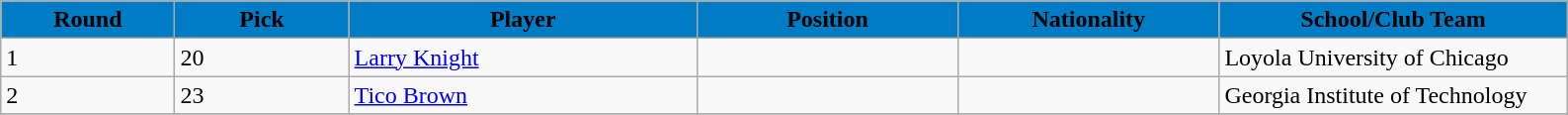<table class="wikitable sortable sortable">
<tr>
<th style="background:#007CC5;" width="10%">Round</th>
<th style="background:#007CC5;" width="10%">Pick</th>
<th style="background:#007CC5;" width="20%">Player</th>
<th style="background:#007CC5;" width="15%">Position</th>
<th style="background:#007CC5;" width="15%">Nationality</th>
<th style="background:#007CC5;" width="20%">School/Club Team</th>
</tr>
<tr>
<td>1</td>
<td>20</td>
<td><a href='#'>Larry Knight</a></td>
<td></td>
<td></td>
<td>Loyola University of Chicago</td>
</tr>
<tr>
<td>2</td>
<td>23</td>
<td><a href='#'>Tico Brown</a></td>
<td></td>
<td></td>
<td>Georgia Institute of Technology</td>
</tr>
<tr>
</tr>
</table>
